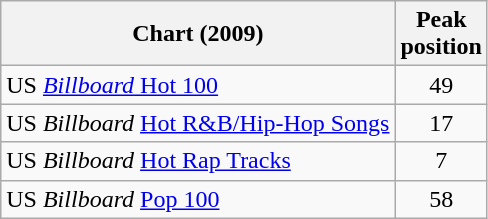<table class="wikitable sortable">
<tr>
<th>Chart (2009)</th>
<th>Peak<br>position</th>
</tr>
<tr>
<td align="left">US <a href='#'><em>Billboard</em> Hot 100</a></td>
<td align="center">49</td>
</tr>
<tr>
<td align="left">US <em>Billboard</em> <a href='#'>Hot R&B/Hip-Hop Songs</a></td>
<td align="center">17</td>
</tr>
<tr>
<td align="left">US <em>Billboard</em> <a href='#'>Hot Rap Tracks</a></td>
<td align="center">7</td>
</tr>
<tr>
<td align="left">US <em>Billboard</em> <a href='#'>Pop 100</a></td>
<td align="center">58</td>
</tr>
</table>
